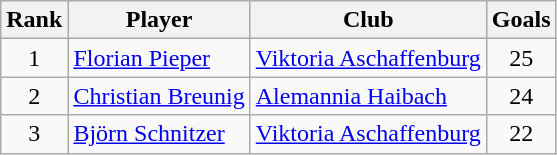<table class="wikitable" style="text-align:center">
<tr>
<th>Rank</th>
<th>Player</th>
<th>Club</th>
<th>Goals</th>
</tr>
<tr>
<td>1</td>
<td align="left"> <a href='#'>Florian Pieper</a></td>
<td align="left"><a href='#'>Viktoria Aschaffenburg</a></td>
<td>25</td>
</tr>
<tr>
<td>2</td>
<td align="left"> <a href='#'>Christian Breunig</a></td>
<td align="left"><a href='#'>Alemannia Haibach</a></td>
<td>24</td>
</tr>
<tr>
<td>3</td>
<td align="left"> <a href='#'>Björn Schnitzer</a></td>
<td align="left"><a href='#'>Viktoria Aschaffenburg</a></td>
<td>22</td>
</tr>
</table>
